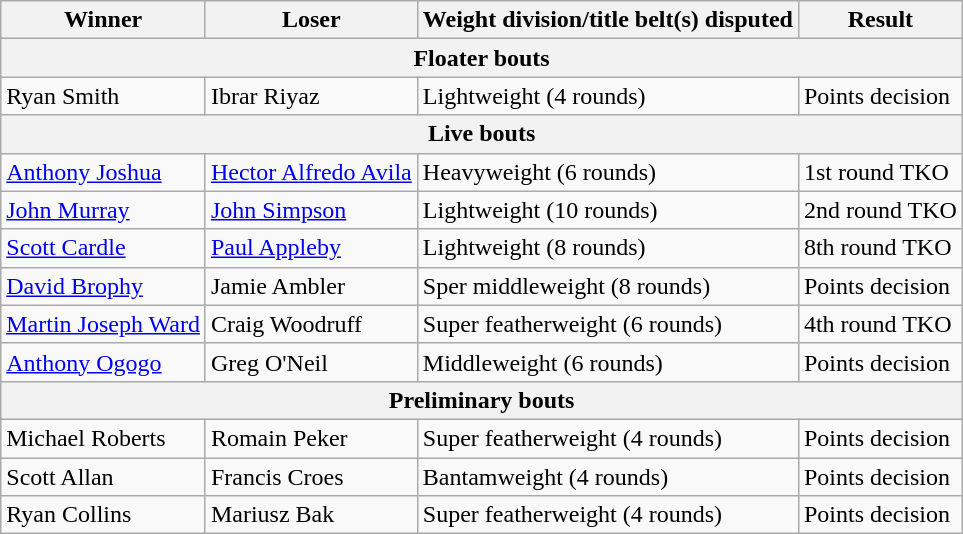<table class=wikitable>
<tr>
<th>Winner</th>
<th>Loser</th>
<th>Weight division/title belt(s) disputed</th>
<th>Result</th>
</tr>
<tr>
<th colspan=4>Floater bouts</th>
</tr>
<tr>
<td> Ryan Smith</td>
<td> Ibrar Riyaz</td>
<td>Lightweight (4 rounds)</td>
<td>Points decision</td>
</tr>
<tr>
<th colspan=4>Live bouts</th>
</tr>
<tr>
<td> <a href='#'>Anthony Joshua</a></td>
<td> <a href='#'>Hector Alfredo Avila</a></td>
<td>Heavyweight (6 rounds)</td>
<td>1st round TKO</td>
</tr>
<tr>
<td> <a href='#'>John Murray</a></td>
<td> <a href='#'>John Simpson</a></td>
<td>Lightweight (10 rounds)</td>
<td>2nd round TKO</td>
</tr>
<tr>
<td> <a href='#'>Scott Cardle</a></td>
<td> <a href='#'>Paul Appleby</a></td>
<td>Lightweight (8 rounds)</td>
<td>8th round TKO</td>
</tr>
<tr>
<td> <a href='#'>David Brophy</a></td>
<td> Jamie Ambler</td>
<td>Sper middleweight (8 rounds)</td>
<td>Points decision</td>
</tr>
<tr>
<td> <a href='#'>Martin Joseph Ward</a></td>
<td> Craig Woodruff</td>
<td>Super featherweight (6 rounds)</td>
<td>4th round TKO</td>
</tr>
<tr>
<td> <a href='#'>Anthony Ogogo</a></td>
<td> Greg O'Neil</td>
<td>Middleweight (6 rounds)</td>
<td>Points decision</td>
</tr>
<tr>
<th colspan=4>Preliminary bouts</th>
</tr>
<tr>
<td> Michael Roberts</td>
<td> Romain Peker</td>
<td>Super featherweight (4 rounds)</td>
<td>Points decision</td>
</tr>
<tr>
<td> Scott Allan</td>
<td> Francis Croes</td>
<td>Bantamweight (4 rounds)</td>
<td>Points decision</td>
</tr>
<tr>
<td> Ryan Collins</td>
<td> Mariusz Bak</td>
<td>Super featherweight (4 rounds)</td>
<td>Points decision</td>
</tr>
</table>
